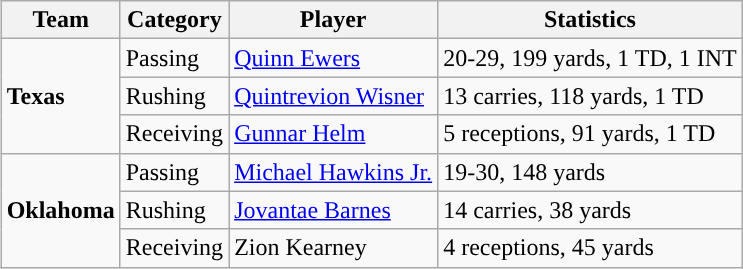<table class="wikitable" style="float: right;">
<tr>
<th>Team</th>
<th>Category</th>
<th>Player</th>
<th>Statistics</th>
</tr>
<tr>
<td rowspan=3><strong>Texas</strong></td>
<td>Passing</td>
<td><a href='#'>Quinn Ewers</a></td>
<td>20-29, 199 yards, 1 TD, 1 INT</td>
</tr>
<tr>
<td>Rushing</td>
<td><a href='#'>Quintrevion Wisner</a></td>
<td>13 carries, 118 yards, 1 TD</td>
</tr>
<tr>
<td>Receiving</td>
<td><a href='#'>Gunnar Helm</a></td>
<td>5 receptions, 91 yards, 1 TD</td>
</tr>
<tr>
<td rowspan=3><strong>Oklahoma</strong></td>
<td>Passing</td>
<td><a href='#'>Michael Hawkins Jr.</a></td>
<td>19-30, 148 yards</td>
</tr>
<tr>
<td>Rushing</td>
<td><a href='#'>Jovantae Barnes</a></td>
<td>14 carries, 38 yards</td>
</tr>
<tr>
<td>Receiving</td>
<td>Zion Kearney</td>
<td>4 receptions, 45 yards</td>
</tr>
</table>
